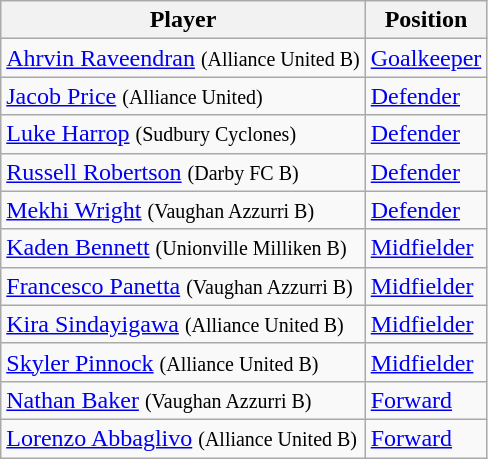<table class="wikitable">
<tr>
<th>Player</th>
<th>Position</th>
</tr>
<tr>
<td><a href='#'>Ahrvin Raveendran</a> <small>(Alliance United B)</small></td>
<td><a href='#'>Goalkeeper</a></td>
</tr>
<tr>
<td><a href='#'>Jacob Price</a> <small>(Alliance United)</small></td>
<td><a href='#'>Defender</a></td>
</tr>
<tr>
<td><a href='#'>Luke Harrop</a> <small>(Sudbury Cyclones)</small></td>
<td><a href='#'>Defender</a></td>
</tr>
<tr>
<td><a href='#'>Russell Robertson</a> <small>(Darby FC B)</small></td>
<td><a href='#'>Defender</a></td>
</tr>
<tr>
<td><a href='#'>Mekhi Wright</a> <small>(Vaughan Azzurri B)</small></td>
<td><a href='#'>Defender</a></td>
</tr>
<tr>
<td><a href='#'>Kaden Bennett</a> <small>(Unionville Milliken B)</small></td>
<td><a href='#'>Midfielder</a></td>
</tr>
<tr>
<td><a href='#'>Francesco Panetta</a> <small>(Vaughan Azzurri B)</small></td>
<td><a href='#'>Midfielder</a></td>
</tr>
<tr>
<td><a href='#'>Kira Sindayigawa</a> <small>(Alliance United B)</small></td>
<td><a href='#'>Midfielder</a></td>
</tr>
<tr>
<td><a href='#'>Skyler Pinnock</a> <small>(Alliance United B)</small></td>
<td><a href='#'>Midfielder</a></td>
</tr>
<tr>
<td><a href='#'>Nathan Baker</a> <small>(Vaughan Azzurri B)</small></td>
<td><a href='#'>Forward</a></td>
</tr>
<tr>
<td><a href='#'>Lorenzo Abbaglivo</a> <small>(Alliance United B)</small></td>
<td><a href='#'>Forward</a></td>
</tr>
</table>
